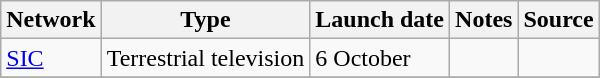<table class="wikitable sortable">
<tr>
<th>Network</th>
<th>Type</th>
<th>Launch date</th>
<th>Notes</th>
<th>Source</th>
</tr>
<tr>
<td><a href='#'>SIC</a></td>
<td>Terrestrial television</td>
<td>6 October</td>
<td></td>
<td></td>
</tr>
<tr>
</tr>
</table>
